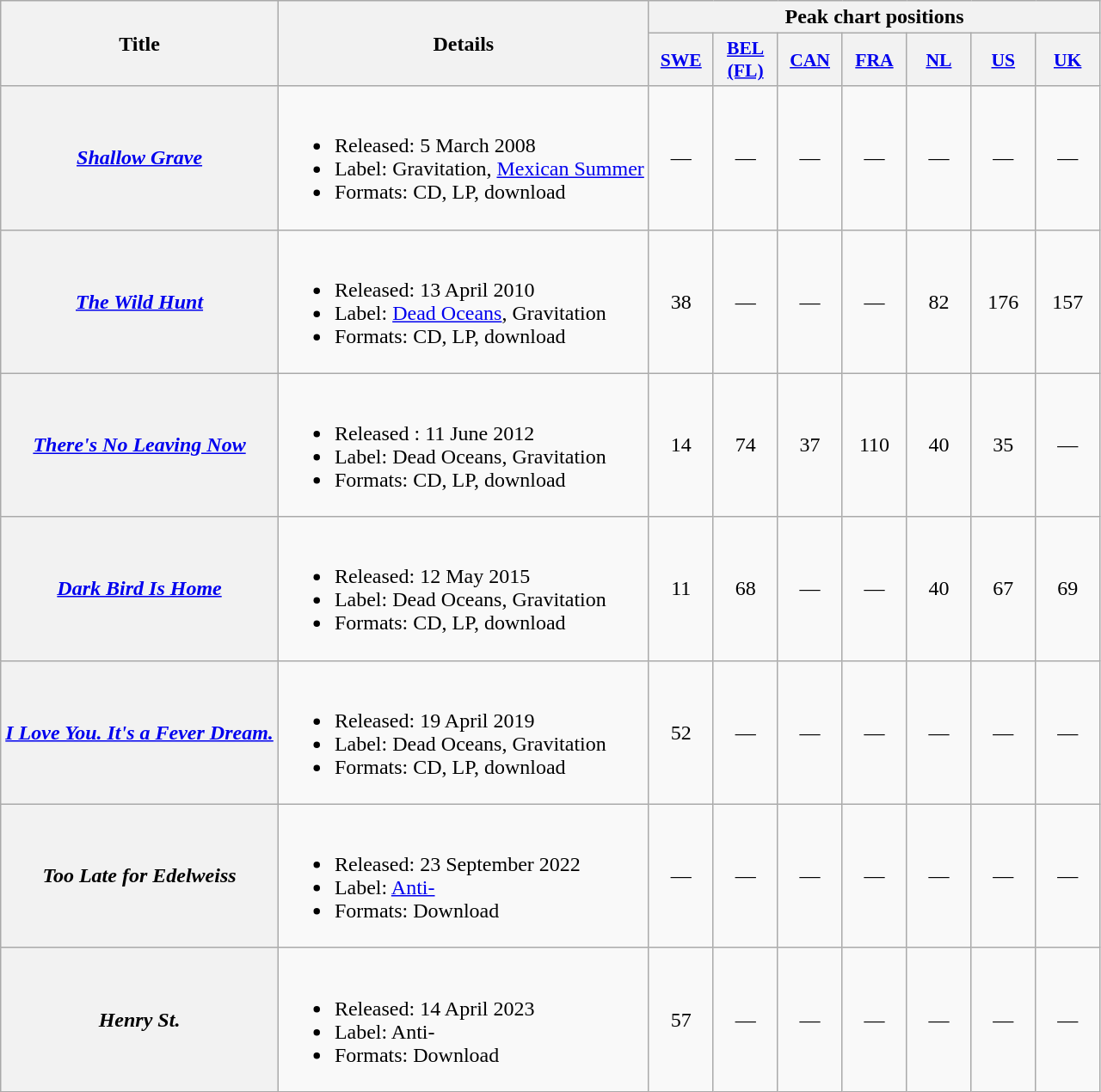<table class="wikitable plainrowheaders" style="text-align:center;">
<tr>
<th scope="column" rowspan="2">Title</th>
<th scope="column" rowspan="2">Details</th>
<th scope="column" colspan="10">Peak chart positions</th>
</tr>
<tr>
<th scope="col" style="width:3em;font-size:90%;"><a href='#'>SWE</a><br></th>
<th scope="col" style="width:3em;font-size:90%;"><a href='#'>BEL<br>(FL)</a><br></th>
<th scope="col" style="width:3em;font-size:90%;"><a href='#'>CAN</a><br></th>
<th scope="col" style="width:3em;font-size:90%;"><a href='#'>FRA</a><br></th>
<th scope="col" style="width:3em;font-size:90%;"><a href='#'>NL</a><br></th>
<th scope="col" style="width:3em;font-size:90%;"><a href='#'>US</a><br></th>
<th scope="col" style="width:3em;font-size:90%;"><a href='#'>UK</a><br></th>
</tr>
<tr>
<th scope="row"><em><a href='#'>Shallow Grave</a></em></th>
<td align="left"><br><ul><li>Released: 5 March 2008</li><li>Label: Gravitation, <a href='#'>Mexican Summer</a></li><li>Formats: CD, LP, download</li></ul></td>
<td>—</td>
<td>—</td>
<td>—</td>
<td>—</td>
<td>—</td>
<td>—</td>
<td>—</td>
</tr>
<tr>
<th scope="row"><em><a href='#'>The Wild Hunt</a></em></th>
<td align="left"><br><ul><li>Released: 13 April 2010</li><li>Label: <a href='#'>Dead Oceans</a>, Gravitation</li><li>Formats: CD, LP, download</li></ul></td>
<td>38</td>
<td>—</td>
<td>—</td>
<td>—</td>
<td>82</td>
<td>176</td>
<td>157</td>
</tr>
<tr>
<th scope="row"><em><a href='#'>There's No Leaving Now</a></em></th>
<td align="left"><br><ul><li>Released : 11 June 2012</li><li>Label: Dead Oceans, Gravitation</li><li>Formats: CD, LP, download</li></ul></td>
<td>14</td>
<td>74</td>
<td>37</td>
<td>110</td>
<td>40</td>
<td>35</td>
<td>—</td>
</tr>
<tr>
<th scope="row"><em><a href='#'>Dark Bird Is Home</a></em></th>
<td align="left"><br><ul><li>Released: 12 May 2015</li><li>Label: Dead Oceans, Gravitation</li><li>Formats: CD, LP, download</li></ul></td>
<td>11</td>
<td>68</td>
<td>—</td>
<td>—</td>
<td>40</td>
<td>67</td>
<td>69</td>
</tr>
<tr>
<th scope="row"><em><a href='#'>I Love You. It's a Fever Dream.</a></em></th>
<td align="left"><br><ul><li>Released: 19 April 2019</li><li>Label: Dead Oceans, Gravitation</li><li>Formats: CD, LP, download</li></ul></td>
<td>52</td>
<td>—</td>
<td>—</td>
<td>—</td>
<td>—</td>
<td>—</td>
<td>—</td>
</tr>
<tr>
<th scope="row"><em>Too Late for Edelweiss</em></th>
<td align="left"><br><ul><li>Released: 23 September 2022</li><li>Label: <a href='#'>Anti-</a></li><li>Formats: Download</li></ul></td>
<td>—</td>
<td>—</td>
<td>—</td>
<td>—</td>
<td>—</td>
<td>—</td>
<td>—</td>
</tr>
<tr>
<th scope="row"><em>Henry St.</em></th>
<td align="left"><br><ul><li>Released: 14 April 2023</li><li>Label: Anti-</li><li>Formats: Download</li></ul></td>
<td>57<br></td>
<td>—</td>
<td>—</td>
<td>—</td>
<td>—</td>
<td>—</td>
<td>—</td>
</tr>
</table>
